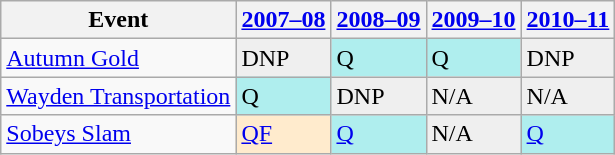<table class="wikitable">
<tr>
<th>Event</th>
<th><a href='#'>2007–08</a></th>
<th><a href='#'>2008–09</a></th>
<th><a href='#'>2009–10</a></th>
<th><a href='#'>2010–11</a></th>
</tr>
<tr>
<td><a href='#'>Autumn Gold</a></td>
<td style="background:#EFEFEF;">DNP</td>
<td style="background:#afeeee;">Q</td>
<td style="background:#afeeee;">Q</td>
<td style="background:#EFEFEF;">DNP</td>
</tr>
<tr>
<td><a href='#'>Wayden Transportation</a></td>
<td style="background:#afeeee;">Q</td>
<td style="background:#EFEFEF;">DNP</td>
<td style="background:#EFEFEF;">N/A</td>
<td style="background:#EFEFEF;">N/A</td>
</tr>
<tr>
<td><a href='#'>Sobeys Slam</a></td>
<td style="background:#ffebcd;"><a href='#'>QF</a></td>
<td style="background:#afeeee;"><a href='#'>Q</a></td>
<td style="background:#EFEFEF;">N/A</td>
<td style="background:#afeeee;"><a href='#'>Q</a></td>
</tr>
</table>
